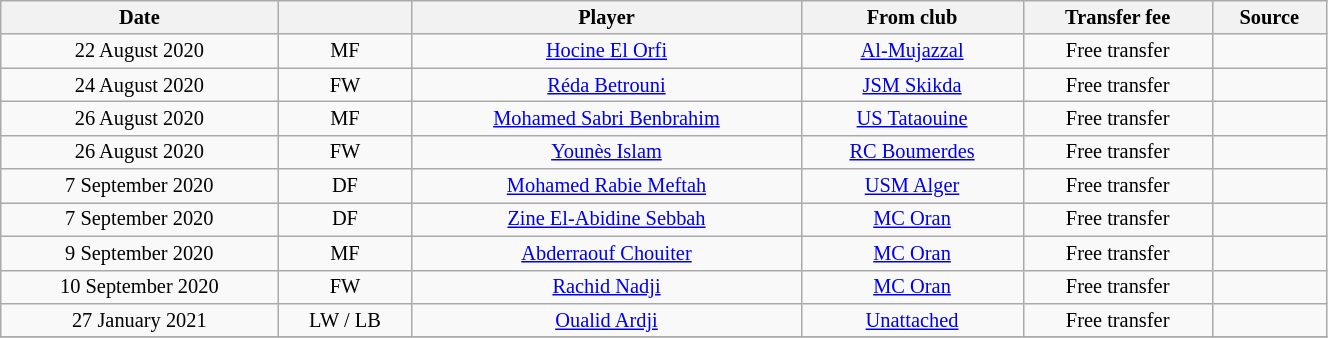<table class="wikitable sortable" style="width:70%; text-align:center; font-size:85%; text-align:centre;">
<tr>
<th>Date</th>
<th></th>
<th>Player</th>
<th>From club</th>
<th>Transfer fee</th>
<th>Source</th>
</tr>
<tr>
<td>22 August 2020</td>
<td>MF</td>
<td> <a href='#'>Hocine El Orfi</a></td>
<td> <a href='#'>Al-Mujazzal</a></td>
<td>Free transfer</td>
<td></td>
</tr>
<tr>
<td>24 August 2020</td>
<td>FW</td>
<td> <a href='#'>Réda Betrouni</a></td>
<td><a href='#'>JSM Skikda</a></td>
<td>Free transfer</td>
<td></td>
</tr>
<tr>
<td>26 August 2020</td>
<td>MF</td>
<td> <a href='#'>Mohamed Sabri Benbrahim</a></td>
<td> <a href='#'>US Tataouine</a></td>
<td>Free transfer</td>
<td></td>
</tr>
<tr>
<td>26 August 2020</td>
<td>FW</td>
<td> <a href='#'>Younès Islam</a></td>
<td><a href='#'>RC Boumerdes</a></td>
<td>Free transfer</td>
<td></td>
</tr>
<tr>
<td>7 September 2020</td>
<td>DF</td>
<td> <a href='#'>Mohamed Rabie Meftah</a></td>
<td><a href='#'>USM Alger</a></td>
<td>Free transfer</td>
<td></td>
</tr>
<tr>
<td>7 September 2020</td>
<td>DF</td>
<td> <a href='#'>Zine El-Abidine Sebbah</a></td>
<td><a href='#'>MC Oran</a></td>
<td>Free transfer</td>
<td></td>
</tr>
<tr>
<td>9 September 2020</td>
<td>MF</td>
<td> <a href='#'>Abderraouf Chouiter</a></td>
<td><a href='#'>MC Oran</a></td>
<td>Free transfer</td>
<td></td>
</tr>
<tr>
<td>10 September 2020</td>
<td>FW</td>
<td> <a href='#'>Rachid Nadji</a></td>
<td><a href='#'>MC Oran</a></td>
<td>Free transfer</td>
<td></td>
</tr>
<tr>
<td>27 January 2021</td>
<td>LW / LB</td>
<td> <a href='#'>Oualid Ardji</a></td>
<td><a href='#'>Unattached</a></td>
<td>Free transfer</td>
<td></td>
</tr>
<tr>
</tr>
</table>
